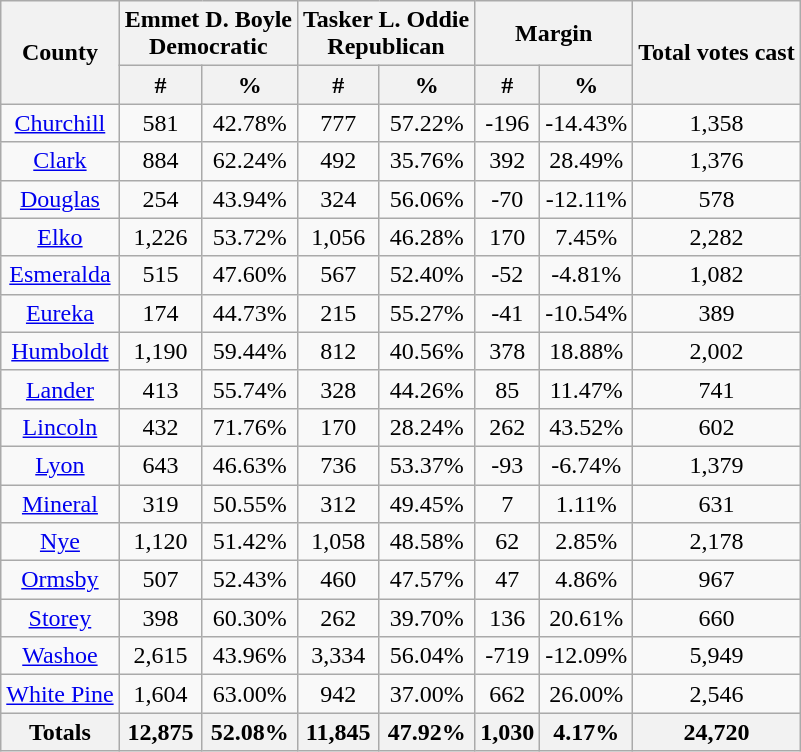<table class="wikitable sortable" style="text-align:center">
<tr>
<th rowspan="2">County</th>
<th style="text-align:center;" colspan="2">Emmet D. Boyle<br>Democratic</th>
<th style="text-align:center;" colspan="2">Tasker L. Oddie<br>Republican</th>
<th style="text-align:center;" colspan="2">Margin</th>
<th style="text-align:center;" rowspan="2">Total votes cast</th>
</tr>
<tr>
<th style="text-align:center;" data-sort-type="number">#</th>
<th style="text-align:center;" data-sort-type="number">%</th>
<th style="text-align:center;" data-sort-type="number">#</th>
<th style="text-align:center;" data-sort-type="number">%</th>
<th style="text-align:center;" data-sort-type="number">#</th>
<th style="text-align:center;" data-sort-type="number">%</th>
</tr>
<tr style="text-align:center;">
<td><a href='#'>Churchill</a></td>
<td>581</td>
<td>42.78%</td>
<td>777</td>
<td>57.22%</td>
<td>-196</td>
<td>-14.43%</td>
<td>1,358</td>
</tr>
<tr style="text-align:center;">
<td><a href='#'>Clark</a></td>
<td>884</td>
<td>62.24%</td>
<td>492</td>
<td>35.76%</td>
<td>392</td>
<td>28.49%</td>
<td>1,376</td>
</tr>
<tr style="text-align:center;">
<td><a href='#'>Douglas</a></td>
<td>254</td>
<td>43.94%</td>
<td>324</td>
<td>56.06%</td>
<td>-70</td>
<td>-12.11%</td>
<td>578</td>
</tr>
<tr style="text-align:center;">
<td><a href='#'>Elko</a></td>
<td>1,226</td>
<td>53.72%</td>
<td>1,056</td>
<td>46.28%</td>
<td>170</td>
<td>7.45%</td>
<td>2,282</td>
</tr>
<tr style="text-align:center;">
<td><a href='#'>Esmeralda</a></td>
<td>515</td>
<td>47.60%</td>
<td>567</td>
<td>52.40%</td>
<td>-52</td>
<td>-4.81%</td>
<td>1,082</td>
</tr>
<tr style="text-align:center;">
<td><a href='#'>Eureka</a></td>
<td>174</td>
<td>44.73%</td>
<td>215</td>
<td>55.27%</td>
<td>-41</td>
<td>-10.54%</td>
<td>389</td>
</tr>
<tr style="text-align:center;">
<td><a href='#'>Humboldt</a></td>
<td>1,190</td>
<td>59.44%</td>
<td>812</td>
<td>40.56%</td>
<td>378</td>
<td>18.88%</td>
<td>2,002</td>
</tr>
<tr style="text-align:center;">
<td><a href='#'>Lander</a></td>
<td>413</td>
<td>55.74%</td>
<td>328</td>
<td>44.26%</td>
<td>85</td>
<td>11.47%</td>
<td>741</td>
</tr>
<tr style="text-align:center;">
<td><a href='#'>Lincoln</a></td>
<td>432</td>
<td>71.76%</td>
<td>170</td>
<td>28.24%</td>
<td>262</td>
<td>43.52%</td>
<td>602</td>
</tr>
<tr style="text-align:center;">
<td><a href='#'>Lyon</a></td>
<td>643</td>
<td>46.63%</td>
<td>736</td>
<td>53.37%</td>
<td>-93</td>
<td>-6.74%</td>
<td>1,379</td>
</tr>
<tr style="text-align:center;">
<td><a href='#'>Mineral</a></td>
<td>319</td>
<td>50.55%</td>
<td>312</td>
<td>49.45%</td>
<td>7</td>
<td>1.11%</td>
<td>631</td>
</tr>
<tr style="text-align:center;">
<td><a href='#'>Nye</a></td>
<td>1,120</td>
<td>51.42%</td>
<td>1,058</td>
<td>48.58%</td>
<td>62</td>
<td>2.85%</td>
<td>2,178</td>
</tr>
<tr style="text-align:center;">
<td><a href='#'>Ormsby</a></td>
<td>507</td>
<td>52.43%</td>
<td>460</td>
<td>47.57%</td>
<td>47</td>
<td>4.86%</td>
<td>967</td>
</tr>
<tr style="text-align:center;">
<td><a href='#'>Storey</a></td>
<td>398</td>
<td>60.30%</td>
<td>262</td>
<td>39.70%</td>
<td>136</td>
<td>20.61%</td>
<td>660</td>
</tr>
<tr style="text-align:center;">
<td><a href='#'>Washoe</a></td>
<td>2,615</td>
<td>43.96%</td>
<td>3,334</td>
<td>56.04%</td>
<td>-719</td>
<td>-12.09%</td>
<td>5,949</td>
</tr>
<tr style="text-align:center;">
<td><a href='#'>White Pine</a></td>
<td>1,604</td>
<td>63.00%</td>
<td>942</td>
<td>37.00%</td>
<td>662</td>
<td>26.00%</td>
<td>2,546</td>
</tr>
<tr style="text-align:center;">
<th>Totals</th>
<th>12,875</th>
<th>52.08%</th>
<th>11,845</th>
<th>47.92%</th>
<th>1,030</th>
<th>4.17%</th>
<th>24,720</th>
</tr>
</table>
